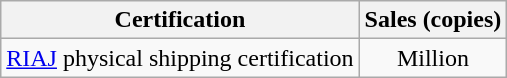<table class="wikitable">
<tr>
<th>Certification</th>
<th>Sales (copies)</th>
</tr>
<tr>
<td><a href='#'>RIAJ</a> physical shipping certification</td>
<td style="text-align:center;">Million </td>
</tr>
</table>
